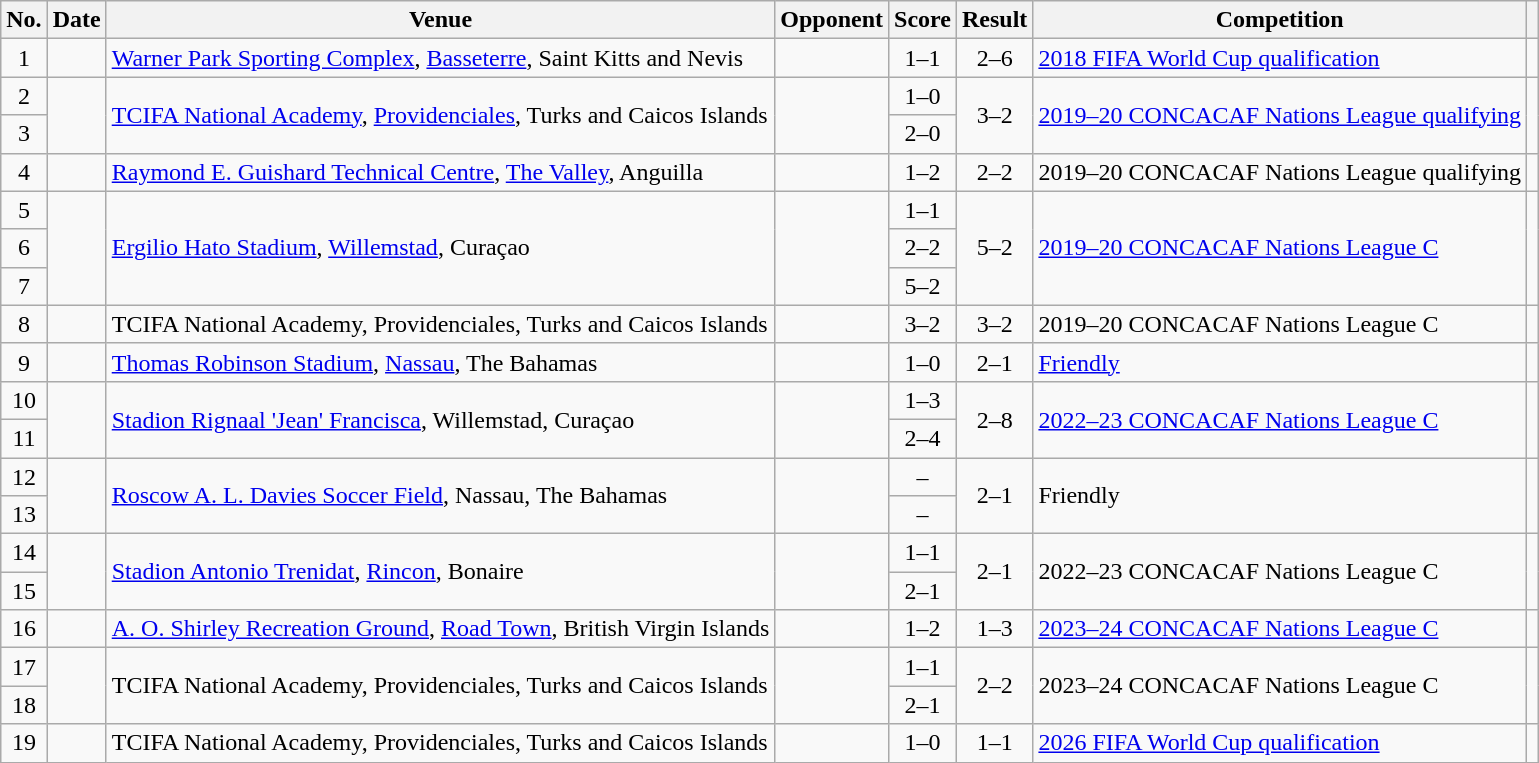<table class="wikitable sortable">
<tr>
<th scope="col">No.</th>
<th scope="col">Date</th>
<th scope="col">Venue</th>
<th scope="col">Opponent</th>
<th scope="col">Score</th>
<th scope="col">Result</th>
<th scope="col">Competition</th>
<th scope="col" class="unsortable"></th>
</tr>
<tr>
<td style="text-align:center">1</td>
<td></td>
<td><a href='#'>Warner Park Sporting Complex</a>, <a href='#'>Basseterre</a>, Saint Kitts and Nevis</td>
<td></td>
<td style="text-align:center">1–1</td>
<td style="text-align:center">2–6</td>
<td><a href='#'>2018 FIFA World Cup qualification</a></td>
<td></td>
</tr>
<tr>
<td style="text-align:center">2</td>
<td rowspan="2"></td>
<td rowspan="2"><a href='#'>TCIFA National Academy</a>, <a href='#'>Providenciales</a>, Turks and Caicos Islands</td>
<td rowspan="2"></td>
<td style="text-align:center">1–0</td>
<td rowspan="2" style="text-align:center">3–2</td>
<td rowspan="2"><a href='#'>2019–20 CONCACAF Nations League qualifying</a></td>
<td rowspan="2"></td>
</tr>
<tr>
<td style="text-align:center">3</td>
<td style="text-align:center">2–0</td>
</tr>
<tr>
<td style="text-align:center">4</td>
<td></td>
<td><a href='#'>Raymond E. Guishard Technical Centre</a>, <a href='#'>The Valley</a>, Anguilla</td>
<td></td>
<td style="text-align:center">1–2</td>
<td style="text-align:center">2–2</td>
<td>2019–20 CONCACAF Nations League qualifying</td>
<td></td>
</tr>
<tr>
<td style="text-align:center">5</td>
<td rowspan="3"></td>
<td rowspan="3"><a href='#'>Ergilio Hato Stadium</a>, <a href='#'>Willemstad</a>, Curaçao</td>
<td rowspan="3"></td>
<td style="text-align:center">1–1</td>
<td rowspan="3" style="text-align:center">5–2</td>
<td rowspan="3"><a href='#'>2019–20 CONCACAF Nations League C</a></td>
<td rowspan="3"></td>
</tr>
<tr>
<td style="text-align:center">6</td>
<td style="text-align:center">2–2</td>
</tr>
<tr>
<td style="text-align:center">7</td>
<td style="text-align:center">5–2</td>
</tr>
<tr>
<td style="text-align:center">8</td>
<td></td>
<td>TCIFA National Academy, Providenciales, Turks and Caicos Islands</td>
<td></td>
<td style="text-align:center">3–2</td>
<td style="text-align:center">3–2</td>
<td>2019–20 CONCACAF Nations League C</td>
<td></td>
</tr>
<tr>
<td style="text-align:center">9</td>
<td></td>
<td><a href='#'>Thomas Robinson Stadium</a>, <a href='#'>Nassau</a>, The Bahamas</td>
<td></td>
<td style="text-align:center">1–0</td>
<td style="text-align:center">2–1</td>
<td><a href='#'>Friendly</a></td>
<td></td>
</tr>
<tr>
<td style="text-align:center">10</td>
<td rowspan="2"></td>
<td rowspan="2"><a href='#'>Stadion Rignaal 'Jean' Francisca</a>, Willemstad, Curaçao</td>
<td rowspan="2"></td>
<td style="text-align:center">1–3</td>
<td rowspan="2" style="text-align:center">2–8</td>
<td rowspan="2"><a href='#'>2022–23 CONCACAF Nations League C</a></td>
<td rowspan="2"></td>
</tr>
<tr>
<td style="text-align:center">11</td>
<td style="text-align:center">2–4</td>
</tr>
<tr>
<td style="text-align:center">12</td>
<td rowspan="2"></td>
<td rowspan="2"><a href='#'>Roscow A. L. Davies Soccer Field</a>, Nassau, The Bahamas</td>
<td rowspan="2"></td>
<td style="text-align:center">–</td>
<td rowspan="2" style="text-align:center">2–1</td>
<td rowspan="2">Friendly</td>
<td rowspan="2"></td>
</tr>
<tr>
<td style="text-align:center">13</td>
<td style="text-align:center">–</td>
</tr>
<tr>
<td style="text-align:center">14</td>
<td rowspan="2"></td>
<td rowspan="2"><a href='#'>Stadion Antonio Trenidat</a>, <a href='#'>Rincon</a>, Bonaire</td>
<td rowspan="2"></td>
<td style="text-align:center">1–1</td>
<td rowspan="2" style="text-align:center">2–1</td>
<td rowspan="2">2022–23 CONCACAF Nations League C</td>
<td rowspan="2"></td>
</tr>
<tr>
<td style="text-align:center">15</td>
<td style="text-align:center">2–1</td>
</tr>
<tr>
<td style="text-align:center">16</td>
<td></td>
<td><a href='#'>A. O. Shirley Recreation Ground</a>, <a href='#'>Road Town</a>, British Virgin Islands</td>
<td></td>
<td style="text-align:center">1–2</td>
<td style="text-align:center">1–3</td>
<td><a href='#'>2023–24 CONCACAF Nations League C</a></td>
<td></td>
</tr>
<tr>
<td style="text-align:center">17</td>
<td rowspan="2"></td>
<td rowspan="2">TCIFA National Academy, Providenciales, Turks and Caicos Islands</td>
<td rowspan="2"></td>
<td style="text-align:center">1–1</td>
<td rowspan="2" style="text-align:center">2–2</td>
<td rowspan="2">2023–24 CONCACAF Nations League C</td>
<td rowspan="2"></td>
</tr>
<tr>
<td style="text-align:center">18</td>
<td style="text-align:center">2–1</td>
</tr>
<tr>
<td style="text-align:center">19</td>
<td></td>
<td>TCIFA National Academy, Providenciales, Turks and Caicos Islands</td>
<td></td>
<td style="text-align:center">1–0</td>
<td style="text-align:center">1–1</td>
<td><a href='#'>2026 FIFA World Cup qualification</a></td>
<td></td>
</tr>
</table>
